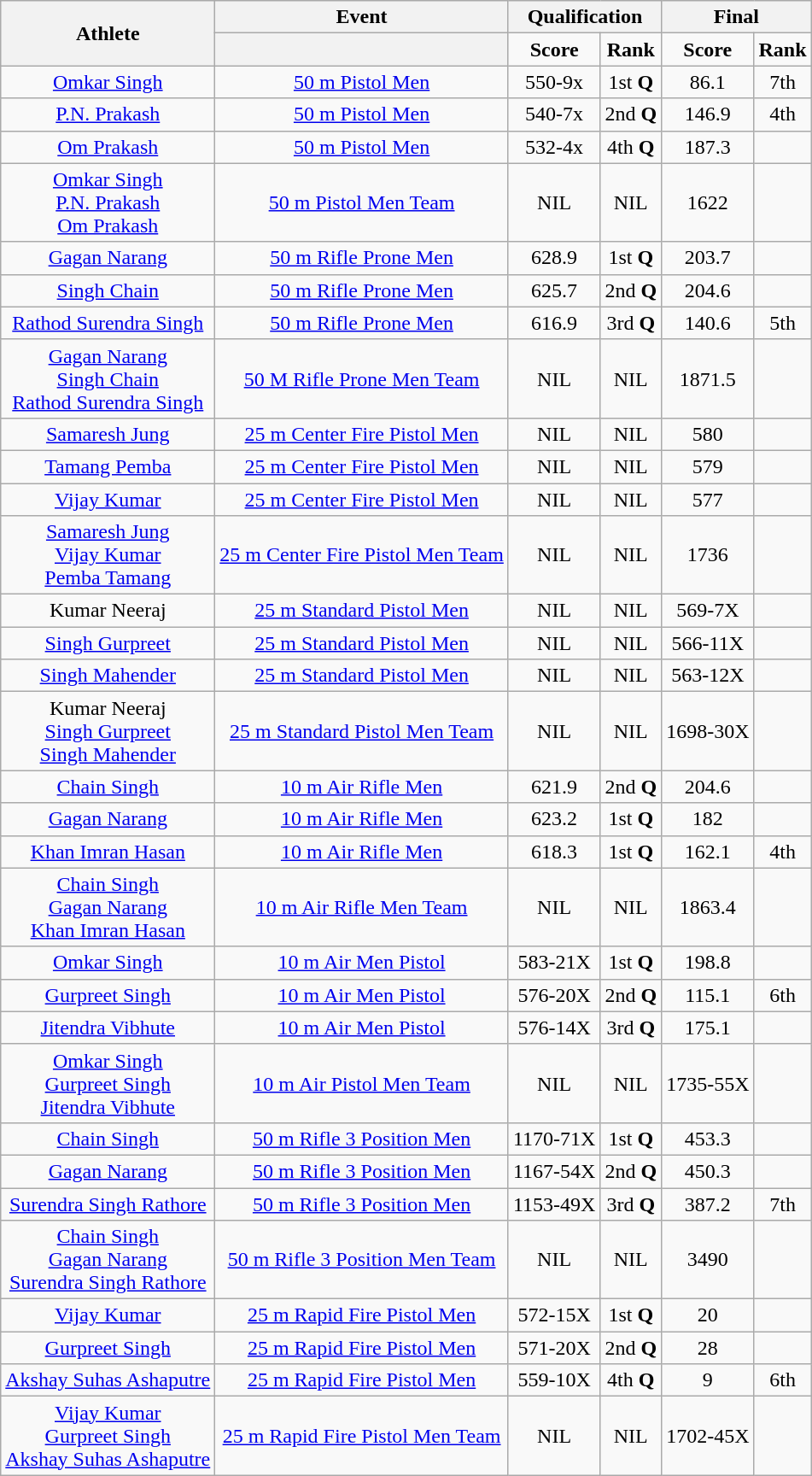<table class="wikitable" style="text-align:center;">
<tr>
<th rowspan="2">Athlete</th>
<th>Event</th>
<th colspan="2">Qualification</th>
<th colspan="2">Final</th>
</tr>
<tr>
<th></th>
<td><strong>Score</strong></td>
<td><strong>Rank</strong></td>
<td><strong>Score</strong></td>
<td><strong>Rank</strong></td>
</tr>
<tr>
<td><a href='#'>Omkar Singh</a></td>
<td><a href='#'>50 m Pistol Men</a></td>
<td>550-9x</td>
<td>1st <strong>Q</strong></td>
<td>86.1</td>
<td>7th</td>
</tr>
<tr>
<td><a href='#'>P.N. Prakash</a></td>
<td><a href='#'>50 m Pistol Men</a></td>
<td>540-7x</td>
<td>2nd <strong>Q</strong></td>
<td>146.9</td>
<td>4th</td>
</tr>
<tr>
<td><a href='#'>Om Prakash</a></td>
<td><a href='#'>50 m Pistol Men</a></td>
<td>532-4x</td>
<td>4th <strong>Q</strong></td>
<td>187.3</td>
<td></td>
</tr>
<tr>
<td><a href='#'>Omkar Singh</a><br><a href='#'>P.N. Prakash</a><br><a href='#'>Om Prakash</a></td>
<td><a href='#'>50 m Pistol Men Team</a></td>
<td>NIL</td>
<td>NIL</td>
<td>1622</td>
<td></td>
</tr>
<tr>
<td><a href='#'>Gagan Narang</a></td>
<td><a href='#'>50 m Rifle Prone Men</a></td>
<td>628.9</td>
<td>1st <strong>Q</strong></td>
<td>203.7</td>
<td></td>
</tr>
<tr>
<td><a href='#'>Singh Chain</a></td>
<td><a href='#'>50 m Rifle Prone Men</a></td>
<td>625.7</td>
<td>2nd <strong>Q</strong></td>
<td>204.6</td>
<td></td>
</tr>
<tr>
<td><a href='#'>Rathod Surendra Singh</a></td>
<td><a href='#'>50 m Rifle Prone Men</a></td>
<td>616.9</td>
<td>3rd <strong>Q</strong></td>
<td>140.6</td>
<td>5th</td>
</tr>
<tr>
<td><a href='#'>Gagan Narang</a><br><a href='#'>Singh Chain</a><br><a href='#'>Rathod Surendra Singh</a></td>
<td><a href='#'>50 M Rifle Prone Men Team</a></td>
<td>NIL</td>
<td>NIL</td>
<td>1871.5</td>
<td></td>
</tr>
<tr>
<td><a href='#'>Samaresh Jung</a></td>
<td><a href='#'>25 m Center Fire Pistol Men</a></td>
<td>NIL</td>
<td>NIL</td>
<td>580</td>
<td></td>
</tr>
<tr>
<td><a href='#'>Tamang Pemba</a></td>
<td><a href='#'>25 m Center Fire Pistol Men</a></td>
<td>NIL</td>
<td>NIL</td>
<td>579</td>
<td></td>
</tr>
<tr>
<td><a href='#'>Vijay Kumar</a></td>
<td><a href='#'>25 m Center Fire Pistol Men</a></td>
<td>NIL</td>
<td>NIL</td>
<td>577</td>
<td></td>
</tr>
<tr>
<td><a href='#'>Samaresh Jung</a><br><a href='#'>Vijay Kumar</a><br><a href='#'>Pemba Tamang</a></td>
<td><a href='#'>25 m Center Fire Pistol Men Team</a></td>
<td>NIL</td>
<td>NIL</td>
<td>1736</td>
<td></td>
</tr>
<tr>
<td>Kumar Neeraj</td>
<td><a href='#'>25 m Standard Pistol Men</a></td>
<td>NIL</td>
<td>NIL</td>
<td>569-7X</td>
<td></td>
</tr>
<tr>
<td><a href='#'>Singh Gurpreet</a></td>
<td><a href='#'>25 m Standard Pistol Men</a></td>
<td>NIL</td>
<td>NIL</td>
<td>566-11X</td>
<td></td>
</tr>
<tr>
<td><a href='#'>Singh Mahender</a></td>
<td><a href='#'>25 m Standard Pistol Men</a></td>
<td>NIL</td>
<td>NIL</td>
<td>563-12X</td>
<td></td>
</tr>
<tr>
<td>Kumar Neeraj<br><a href='#'>Singh Gurpreet</a><br><a href='#'>Singh Mahender</a></td>
<td><a href='#'>25 m Standard Pistol Men Team</a></td>
<td>NIL</td>
<td>NIL</td>
<td>1698-30X</td>
<td></td>
</tr>
<tr>
<td><a href='#'>Chain Singh</a></td>
<td><a href='#'>10 m Air Rifle Men</a></td>
<td>621.9</td>
<td>2nd <strong>Q</strong></td>
<td>204.6</td>
<td></td>
</tr>
<tr>
<td><a href='#'>Gagan Narang</a></td>
<td><a href='#'>10 m Air Rifle Men</a></td>
<td>623.2</td>
<td>1st <strong>Q</strong></td>
<td>182</td>
<td></td>
</tr>
<tr>
<td><a href='#'>Khan Imran Hasan</a></td>
<td><a href='#'>10 m Air Rifle Men</a></td>
<td>618.3</td>
<td>1st <strong>Q</strong></td>
<td>162.1</td>
<td>4th</td>
</tr>
<tr>
<td><a href='#'>Chain Singh</a><br><a href='#'>Gagan Narang</a><br><a href='#'>Khan Imran Hasan</a></td>
<td><a href='#'>10 m Air Rifle Men Team</a></td>
<td>NIL</td>
<td>NIL</td>
<td>1863.4</td>
<td></td>
</tr>
<tr>
<td><a href='#'>Omkar Singh</a></td>
<td><a href='#'>10 m Air Men Pistol</a></td>
<td>583-21X</td>
<td>1st <strong>Q</strong></td>
<td>198.8</td>
<td></td>
</tr>
<tr>
<td><a href='#'>Gurpreet Singh</a></td>
<td><a href='#'>10 m Air Men Pistol</a></td>
<td>576-20X</td>
<td>2nd <strong>Q</strong></td>
<td>115.1</td>
<td>6th</td>
</tr>
<tr>
<td><a href='#'>Jitendra Vibhute</a></td>
<td><a href='#'>10 m Air Men Pistol</a></td>
<td>576-14X</td>
<td>3rd <strong>Q</strong></td>
<td>175.1</td>
<td></td>
</tr>
<tr>
<td><a href='#'>Omkar Singh</a><br><a href='#'>Gurpreet Singh</a><br><a href='#'>Jitendra Vibhute</a></td>
<td><a href='#'>10 m Air Pistol Men Team</a></td>
<td>NIL</td>
<td>NIL</td>
<td>1735-55X</td>
<td></td>
</tr>
<tr>
<td><a href='#'>Chain Singh</a></td>
<td><a href='#'>50 m Rifle 3 Position Men</a></td>
<td>1170-71X</td>
<td>1st <strong>Q</strong></td>
<td>453.3</td>
<td></td>
</tr>
<tr>
<td><a href='#'>Gagan Narang</a></td>
<td><a href='#'>50 m Rifle 3 Position Men</a></td>
<td>1167-54X</td>
<td>2nd <strong>Q</strong></td>
<td>450.3</td>
<td></td>
</tr>
<tr>
<td><a href='#'>Surendra Singh Rathore</a></td>
<td><a href='#'>50 m Rifle 3 Position Men</a></td>
<td>1153-49X</td>
<td>3rd <strong>Q</strong></td>
<td>387.2</td>
<td>7th</td>
</tr>
<tr>
<td><a href='#'>Chain Singh</a><br><a href='#'>Gagan Narang</a><br><a href='#'>Surendra Singh Rathore</a></td>
<td><a href='#'>50 m Rifle 3 Position Men Team</a></td>
<td>NIL</td>
<td>NIL</td>
<td>3490</td>
<td></td>
</tr>
<tr>
<td><a href='#'>Vijay Kumar</a></td>
<td><a href='#'>25 m Rapid Fire Pistol Men</a></td>
<td>572-15X</td>
<td>1st <strong>Q</strong></td>
<td>20</td>
<td></td>
</tr>
<tr>
<td><a href='#'>Gurpreet Singh</a></td>
<td><a href='#'>25 m Rapid Fire Pistol Men</a></td>
<td>571-20X</td>
<td>2nd <strong>Q</strong></td>
<td>28</td>
<td></td>
</tr>
<tr>
<td><a href='#'>Akshay Suhas Ashaputre</a></td>
<td><a href='#'>25 m Rapid Fire Pistol Men</a></td>
<td>559-10X</td>
<td>4th <strong>Q</strong></td>
<td>9</td>
<td>6th</td>
</tr>
<tr>
<td><a href='#'>Vijay Kumar</a><br><a href='#'>Gurpreet Singh</a><br><a href='#'>Akshay Suhas Ashaputre</a></td>
<td><a href='#'>25 m Rapid Fire Pistol Men Team</a></td>
<td>NIL</td>
<td>NIL</td>
<td>1702-45X</td>
<td></td>
</tr>
</table>
